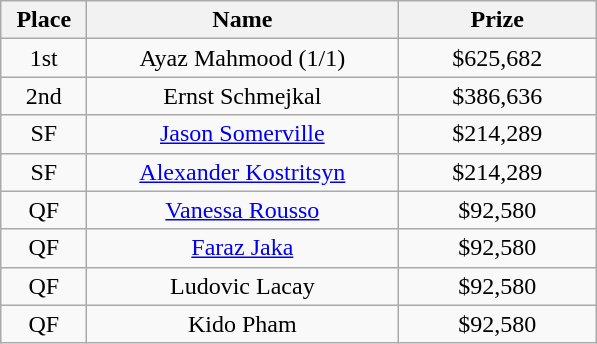<table class="wikitable">
<tr>
<th width="50">Place</th>
<th width="200">Name</th>
<th width="125">Prize</th>
</tr>
<tr>
<td align = "center">1st</td>
<td align = "center">Ayaz Mahmood (1/1)</td>
<td align = "center">$625,682</td>
</tr>
<tr>
<td align = "center">2nd</td>
<td align = "center">Ernst Schmejkal</td>
<td align = "center">$386,636</td>
</tr>
<tr>
<td align = "center">SF</td>
<td align = "center"><a href='#'>Jason Somerville</a></td>
<td align = "center">$214,289</td>
</tr>
<tr>
<td align = "center">SF</td>
<td align = "center"><a href='#'>Alexander Kostritsyn</a></td>
<td align = "center">$214,289</td>
</tr>
<tr>
<td align = "center">QF</td>
<td align = "center"><a href='#'>Vanessa Rousso</a></td>
<td align = "center">$92,580</td>
</tr>
<tr>
<td align = "center">QF</td>
<td align = "center"><a href='#'>Faraz Jaka</a></td>
<td align = "center">$92,580</td>
</tr>
<tr>
<td align = "center">QF</td>
<td align = "center">Ludovic Lacay</td>
<td align = "center">$92,580</td>
</tr>
<tr>
<td align = "center">QF</td>
<td align = "center">Kido Pham</td>
<td align = "center">$92,580</td>
</tr>
</table>
